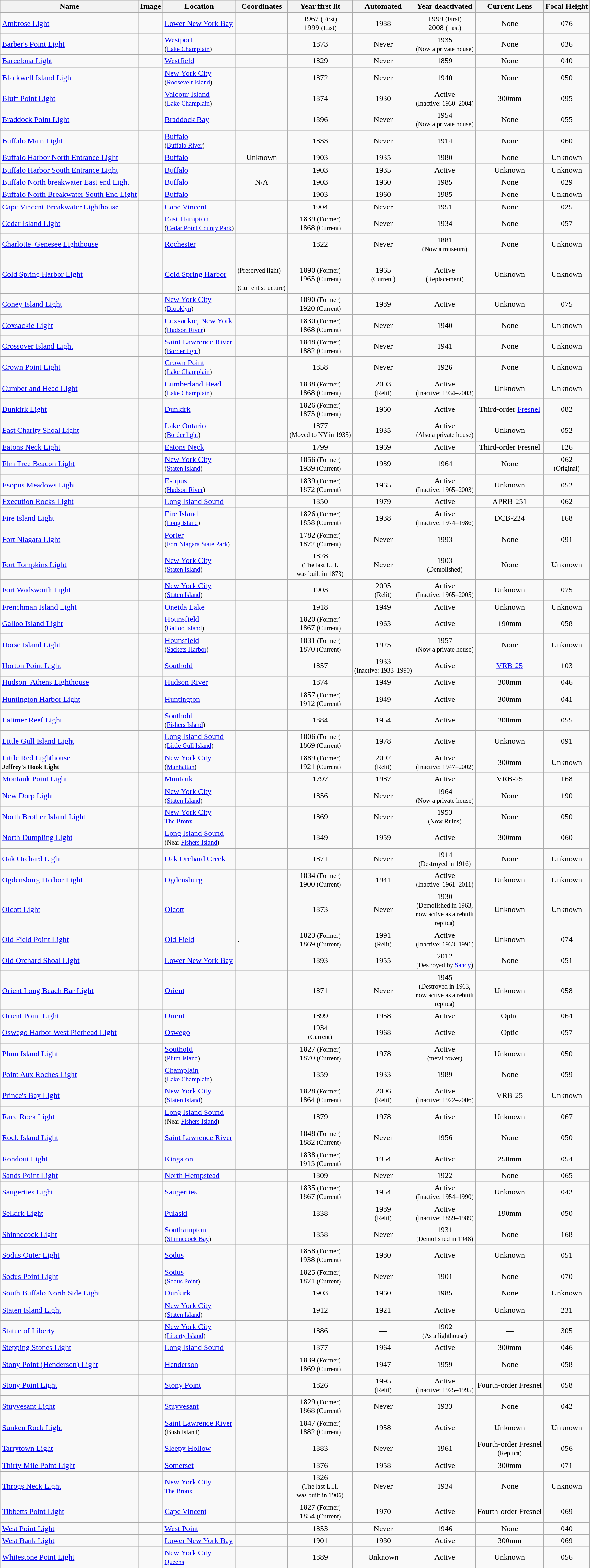<table class="wikitable sortable">
<tr>
<th>Name</th>
<th scope="col" class="unsortable">Image</th>
<th>Location</th>
<th width="100">Coordinates</th>
<th>Year first lit</th>
<th>Automated</th>
<th>Year deactivated</th>
<th>Current Lens</th>
<th>Focal Height</th>
</tr>
<tr>
<td><a href='#'>Ambrose Light</a></td>
<td></td>
<td><a href='#'>Lower New York Bay</a></td>
<td></td>
<td style="text-align: center;">1967 <small>(First)</small><br> 1999 <small>(Last)</small></td>
<td style="text-align: center;">1988</td>
<td style="text-align: center;">1999 <small>(First)</small><br> 2008 <small>(Last)</small></td>
<td style="text-align: center;">None</td>
<td style="text-align: center;"><span>076</span> </td>
</tr>
<tr>
<td><a href='#'>Barber's Point Light</a></td>
<td></td>
<td><a href='#'>Westport</a><br><small>(<a href='#'>Lake Champlain</a>)</small></td>
<td></td>
<td style="text-align: center;">1873</td>
<td style="text-align: center;">Never</td>
<td style="text-align: center;">1935<br><small>(Now a private house)</small></td>
<td style="text-align: center;">None</td>
<td style="text-align: center;"><span>036</span> </td>
</tr>
<tr>
<td><a href='#'>Barcelona Light</a></td>
<td></td>
<td><a href='#'>Westfield</a></td>
<td></td>
<td style="text-align: center;">1829</td>
<td style="text-align: center;">Never</td>
<td style="text-align: center;">1859</td>
<td style="text-align: center;">None</td>
<td style="text-align: center;"><span>040</span> </td>
</tr>
<tr>
<td><a href='#'>Blackwell Island Light</a></td>
<td></td>
<td><a href='#'>New York City</a><br><small>(<a href='#'>Roosevelt Island</a>)</small></td>
<td></td>
<td style="text-align: center;">1872</td>
<td style="text-align: center;">Never</td>
<td style="text-align: center;">1940</td>
<td style="text-align: center;">None</td>
<td style="text-align: center;"><span>050</span> </td>
</tr>
<tr>
<td><a href='#'>Bluff Point Light</a></td>
<td></td>
<td><a href='#'>Valcour Island</a><br><small>(<a href='#'>Lake Champlain</a>)</small></td>
<td></td>
<td style="text-align: center;">1874</td>
<td style="text-align: center;">1930</td>
<td style="text-align: center;">Active<br><small>(Inactive: 1930–2004)</small></td>
<td style="text-align: center;">300mm</td>
<td style="text-align: center;"><span>095</span> </td>
</tr>
<tr>
<td><a href='#'>Braddock Point Light</a></td>
<td></td>
<td><a href='#'>Braddock Bay</a></td>
<td></td>
<td style="text-align: center;">1896</td>
<td style="text-align: center;">Never</td>
<td style="text-align: center;">1954<br><small>(Now a private house)</small></td>
<td style="text-align: center;">None</td>
<td style="text-align: center;"><span>055</span> </td>
</tr>
<tr>
<td><a href='#'>Buffalo Main Light</a></td>
<td></td>
<td><a href='#'>Buffalo</a><br><small>(<a href='#'>Buffalo River</a>)</small></td>
<td></td>
<td style="text-align: center;">1833</td>
<td style="text-align: center;">Never</td>
<td style="text-align: center;">1914</td>
<td style="text-align: center;">None</td>
<td style="text-align: center;"><span>060</span> </td>
</tr>
<tr>
<td><a href='#'>Buffalo Harbor North Entrance Light</a></td>
<td></td>
<td><a href='#'>Buffalo</a></td>
<td style="text-align: center;">Unknown</td>
<td style="text-align: center;">1903</td>
<td style="text-align: center;">1935</td>
<td style="text-align: center;">1980</td>
<td style="text-align: center;">None</td>
<td style="text-align: center;">Unknown</td>
</tr>
<tr>
<td><a href='#'>Buffalo Harbor South Entrance Light</a></td>
<td></td>
<td><a href='#'>Buffalo</a></td>
<td></td>
<td style="text-align: center;">1903</td>
<td style="text-align: center;">1935</td>
<td style="text-align: center;">Active</td>
<td style="text-align: center;">Unknown</td>
<td style="text-align: center;">Unknown</td>
</tr>
<tr>
<td><a href='#'>Buffalo North breakwater East end Light</a></td>
<td></td>
<td><a href='#'>Buffalo</a></td>
<td style="text-align: center;">N/A</td>
<td style="text-align: center;">1903</td>
<td style="text-align: center;">1960</td>
<td style="text-align: center;">1985</td>
<td style="text-align: center;">None</td>
<td style="text-align: center;"><span>029</span> </td>
</tr>
<tr>
<td><a href='#'>Buffalo North Breakwater South End Light</a></td>
<td></td>
<td><a href='#'>Buffalo</a></td>
<td></td>
<td style="text-align: center;">1903</td>
<td style="text-align: center;">1960</td>
<td style="text-align: center;">1985</td>
<td style="text-align: center;">None</td>
<td style="text-align: center;">Unknown</td>
</tr>
<tr>
<td><a href='#'>Cape Vincent Breakwater Lighthouse</a></td>
<td></td>
<td><a href='#'>Cape Vincent</a></td>
<td></td>
<td style="text-align: center;">1904</td>
<td style="text-align: center;">Never</td>
<td style="text-align: center;">1951</td>
<td style="text-align: center;">None</td>
<td style="text-align: center;"><span>025</span> </td>
</tr>
<tr>
<td><a href='#'>Cedar Island Light</a></td>
<td></td>
<td><a href='#'>East Hampton</a><br><small>(<a href='#'>Cedar Point County Park</a>)</small></td>
<td></td>
<td style="text-align: center;">1839 <small>(Former)</small><br>1868 <small>(Current)</small></td>
<td style="text-align: center;">Never</td>
<td style="text-align: center;">1934</td>
<td style="text-align: center;">None</td>
<td style="text-align: center;"><span>057</span> </td>
</tr>
<tr>
<td><a href='#'>Charlotte–Genesee Lighthouse</a></td>
<td></td>
<td><a href='#'>Rochester</a></td>
<td></td>
<td style="text-align: center;">1822</td>
<td style="text-align: center;">Never</td>
<td style="text-align: center;">1881<br><small>(Now a museum)</small></td>
<td style="text-align: center;">None</td>
<td style="text-align: center;">Unknown</td>
</tr>
<tr>
<td><a href='#'>Cold Spring Harbor Light</a></td>
<td></td>
<td><a href='#'>Cold Spring Harbor</a></td>
<td><br><small>(Preserved light)</small><br><br><small>(Current structure)</small></td>
<td style="text-align: center;">1890 <small>(Former)</small><br>1965 <small>(Current)</small></td>
<td style="text-align: center;">1965<br><small>(Current)</small></td>
<td style="text-align: center;">Active<br><small>(Replacement)</small></td>
<td style="text-align: center;">Unknown</td>
<td style="text-align: center;">Unknown</td>
</tr>
<tr>
<td><a href='#'>Coney Island Light</a></td>
<td></td>
<td><a href='#'>New York City</a><br><small>(<a href='#'>Brooklyn</a>)</small></td>
<td></td>
<td style="text-align: center;">1890 <small>(Former)</small><br>1920 <small>(Current)</small></td>
<td style="text-align: center;">1989</td>
<td style="text-align: center;">Active</td>
<td style="text-align: center;">Unknown</td>
<td style="text-align: center;"><span>075</span> </td>
</tr>
<tr>
<td><a href='#'>Coxsackie Light</a></td>
<td></td>
<td><a href='#'>Coxsackie, New York</a><br><small>(<a href='#'>Hudson River</a>)</small></td>
<td></td>
<td style="text-align: center;">1830 <small>(Former)</small><br>1868 <small>(Current)</small></td>
<td style="text-align: center;">Never</td>
<td style="text-align: center;">1940</td>
<td style="text-align: center;">None</td>
<td style="text-align: center;">Unknown</td>
</tr>
<tr>
<td><a href='#'>Crossover Island Light</a></td>
<td></td>
<td><a href='#'>Saint Lawrence River</a><br><small>(<a href='#'>Border light</a>)</small></td>
<td></td>
<td style="text-align: center;">1848 <small>(Former)</small><br>1882 <small>(Current)</small></td>
<td style="text-align: center;">Never</td>
<td style="text-align: center;">1941</td>
<td style="text-align: center;">None</td>
<td style="text-align: center;">Unknown</td>
</tr>
<tr>
<td><a href='#'>Crown Point Light</a></td>
<td></td>
<td><a href='#'>Crown Point</a><br><small>(<a href='#'>Lake Champlain</a>)</small></td>
<td></td>
<td style="text-align: center;">1858</td>
<td style="text-align: center;">Never</td>
<td style="text-align: center;">1926</td>
<td style="text-align: center;">None</td>
<td style="text-align: center;">Unknown</td>
</tr>
<tr>
<td><a href='#'>Cumberland Head Light</a></td>
<td></td>
<td><a href='#'>Cumberland Head</a><br><small>(<a href='#'>Lake Champlain</a>)</small></td>
<td></td>
<td style="text-align: center;">1838 <small>(Former)</small><br>1868 <small>(Current)</small></td>
<td style="text-align: center;">2003<br><small>(Relit)</small></td>
<td style="text-align: center;">Active<br><small>(Inactive: 1934–2003)</small></td>
<td style="text-align: center;">Unknown</td>
<td style="text-align: center;">Unknown</td>
</tr>
<tr>
<td><a href='#'>Dunkirk Light</a></td>
<td></td>
<td><a href='#'>Dunkirk</a></td>
<td></td>
<td style="text-align: center;">1826 <small>(Former)</small><br>1875 <small>(Current)</small></td>
<td style="text-align: center;">1960</td>
<td style="text-align: center;">Active</td>
<td style="text-align: center;">Third-order <a href='#'>Fresnel</a></td>
<td style="text-align: center;"><span>082</span> </td>
</tr>
<tr>
<td><a href='#'>East Charity Shoal Light</a></td>
<td></td>
<td><a href='#'>Lake Ontario</a><br><small>(<a href='#'>Border light</a>)</small></td>
<td></td>
<td style="text-align: center;">1877<br><small>(Moved to NY in 1935)</small></td>
<td style="text-align: center;">1935</td>
<td style="text-align: center;">Active<br><small>(Also a private house)</small></td>
<td style="text-align: center;">Unknown</td>
<td style="text-align: center;"><span>052</span> </td>
</tr>
<tr>
<td><a href='#'>Eatons Neck Light</a></td>
<td></td>
<td><a href='#'>Eatons Neck</a></td>
<td></td>
<td style="text-align: center;">1799</td>
<td style="text-align: center;">1969</td>
<td style="text-align: center;">Active</td>
<td style="text-align: center;">Third-order Fresnel</td>
<td style="text-align: center;"><span>126</span> </td>
</tr>
<tr>
<td><a href='#'>Elm Tree Beacon Light</a></td>
<td></td>
<td><a href='#'>New York City</a><br><small>(<a href='#'>Staten Island</a>)</small></td>
<td></td>
<td style="text-align: center;">1856 <small>(Former)</small><br>1939 <small>(Current)</small></td>
<td style="text-align: center;">1939</td>
<td style="text-align: center;">1964</td>
<td style="text-align: center;">None</td>
<td style="text-align: center;"><span>062</span> <br><small>(Original)</small></td>
</tr>
<tr>
<td><a href='#'>Esopus Meadows Light</a></td>
<td></td>
<td><a href='#'>Esopus</a><br><small>(<a href='#'>Hudson River</a>)</small></td>
<td></td>
<td style="text-align: center;">1839 <small>(Former)</small><br>1872 <small>(Current)</small></td>
<td style="text-align: center;">1965</td>
<td style="text-align: center;">Active<br><small>(Inactive: 1965–2003)</small></td>
<td style="text-align: center;">Unknown</td>
<td style="text-align: center;"><span>052</span> </td>
</tr>
<tr>
<td><a href='#'>Execution Rocks Light</a></td>
<td></td>
<td><a href='#'>Long Island Sound</a></td>
<td></td>
<td style="text-align: center;">1850</td>
<td style="text-align: center;">1979</td>
<td style="text-align: center;">Active</td>
<td style="text-align: center;">APRB-251</td>
<td style="text-align: center;"><span>062</span> </td>
</tr>
<tr>
<td><a href='#'>Fire Island Light</a></td>
<td></td>
<td><a href='#'>Fire Island</a><br><small>(<a href='#'>Long Island</a>)</small></td>
<td></td>
<td style="text-align: center;">1826 <small>(Former)</small><br>1858 <small>(Current)</small></td>
<td style="text-align: center;">1938</td>
<td style="text-align: center;">Active<br><small>(Inactive: 1974–1986)</small></td>
<td style="text-align: center;">DCB-224</td>
<td style="text-align: center;"><span>168</span> </td>
</tr>
<tr>
<td><a href='#'>Fort Niagara Light</a></td>
<td></td>
<td><a href='#'>Porter</a><br><small>(<a href='#'>Fort Niagara State Park</a>)</small></td>
<td></td>
<td style="text-align: center;">1782 <small>(Former)</small><br>1872 <small>(Current)</small></td>
<td style="text-align: center;">Never</td>
<td style="text-align: center;">1993</td>
<td style="text-align: center;">None</td>
<td style="text-align: center;"><span>091</span> </td>
</tr>
<tr>
<td><a href='#'>Fort Tompkins Light</a></td>
<td></td>
<td><a href='#'>New York City</a><br><small>(<a href='#'>Staten Island</a>)</small></td>
<td></td>
<td style="text-align: center;">1828<br><small>(The last L.H.<br> was built in 1873)</small></td>
<td style="text-align: center;">Never</td>
<td style="text-align: center;">1903<br><small>(Demolished)</small></td>
<td style="text-align: center;">None</td>
<td style="text-align: center;">Unknown</td>
</tr>
<tr>
<td><a href='#'>Fort Wadsworth Light</a></td>
<td></td>
<td><a href='#'>New York City</a><br><small>(<a href='#'>Staten Island</a>)</small></td>
<td></td>
<td style="text-align: center;">1903</td>
<td style="text-align: center;">2005<br><small>(Relit)</small></td>
<td style="text-align: center;">Active<br><small>(Inactive: 1965–2005)</small></td>
<td style="text-align: center;">Unknown</td>
<td style="text-align: center;"><span>075</span> </td>
</tr>
<tr>
<td><a href='#'>Frenchman Island Light</a></td>
<td></td>
<td><a href='#'>Oneida Lake</a></td>
<td></td>
<td style="text-align: center;">1918</td>
<td style="text-align: center;">1949</td>
<td style="text-align: center;">Active</td>
<td style="text-align: center;">Unknown</td>
<td style="text-align: center;">Unknown</td>
</tr>
<tr>
<td><a href='#'>Galloo Island Light</a></td>
<td></td>
<td><a href='#'>Hounsfield</a><br><small>(<a href='#'>Galloo Island</a>)</small></td>
<td></td>
<td style="text-align: center;">1820 <small>(Former)</small><br>1867 <small>(Current)</small></td>
<td style="text-align: center;">1963</td>
<td style="text-align: center;">Active</td>
<td style="text-align: center;">190mm</td>
<td style="text-align: center;"><span>058</span> </td>
</tr>
<tr>
<td><a href='#'>Horse Island Light</a></td>
<td></td>
<td><a href='#'>Hounsfield</a><br><small>(<a href='#'>Sackets Harbor</a>)</small></td>
<td></td>
<td style="text-align: center;">1831 <small>(Former)</small><br>1870 <small>(Current)</small></td>
<td style="text-align: center;">1925</td>
<td style="text-align: center;">1957<br><small>(Now a private house)</small></td>
<td style="text-align: center;">None</td>
<td style="text-align: center;">Unknown</td>
</tr>
<tr>
<td><a href='#'>Horton Point Light</a></td>
<td></td>
<td><a href='#'>Southold</a></td>
<td></td>
<td style="text-align: center;">1857</td>
<td style="text-align: center;">1933<br><small>(Inactive: 1933–1990)</small></td>
<td style="text-align: center;">Active</td>
<td style="text-align: center;"><a href='#'>VRB-25</a></td>
<td style="text-align: center;"><span>103</span> </td>
</tr>
<tr>
<td><a href='#'>Hudson–Athens Lighthouse</a></td>
<td></td>
<td><a href='#'>Hudson River</a></td>
<td></td>
<td style="text-align: center;">1874</td>
<td style="text-align: center;">1949</td>
<td style="text-align: center;">Active</td>
<td style="text-align: center;">300mm</td>
<td style="text-align: center;"><span>046</span> </td>
</tr>
<tr>
<td><a href='#'>Huntington Harbor Light</a></td>
<td></td>
<td><a href='#'>Huntington</a></td>
<td></td>
<td style="text-align: center;">1857 <small>(Former)</small><br>1912 <small>(Current)</small></td>
<td style="text-align: center;">1949</td>
<td style="text-align: center;">Active</td>
<td style="text-align: center;">300mm</td>
<td style="text-align: center;"><span>041</span> </td>
</tr>
<tr>
<td><a href='#'>Latimer Reef Light</a></td>
<td></td>
<td><a href='#'>Southold</a><br><small>(<a href='#'>Fishers Island</a>)</small></td>
<td></td>
<td style="text-align: center;">1884</td>
<td style="text-align: center;">1954</td>
<td style="text-align: center;">Active</td>
<td style="text-align: center;">300mm</td>
<td style="text-align: center;"><span>055</span> </td>
</tr>
<tr>
<td><a href='#'>Little Gull Island Light</a></td>
<td></td>
<td><a href='#'>Long Island Sound</a><br><small>(<a href='#'>Little Gull Island</a>)</small></td>
<td></td>
<td style="text-align: center;">1806 <small>(Former)</small><br>1869 <small>(Current)</small></td>
<td style="text-align: center;">1978</td>
<td style="text-align: center;">Active</td>
<td style="text-align: center;">Unknown</td>
<td style="text-align: center;"><span>091</span> </td>
</tr>
<tr>
<td><a href='#'>Little Red Lighthouse</a><br><small><strong>Jeffrey's Hook Light</strong></small></td>
<td></td>
<td><a href='#'>New York City</a><br><small>(<a href='#'>Manhattan</a>)</small></td>
<td></td>
<td style="text-align: center;">1889 <small>(Former)</small><br>1921 <small>(Current)</small></td>
<td style="text-align: center;">2002<br><small>(Relit)</small></td>
<td style="text-align: center;">Active<br><small>(Inactive: 1947–2002)</small></td>
<td style="text-align: center;">300mm</td>
<td style="text-align: center;">Unknown</td>
</tr>
<tr>
<td><a href='#'>Montauk Point Light</a></td>
<td></td>
<td><a href='#'>Montauk</a></td>
<td></td>
<td style="text-align: center;">1797</td>
<td style="text-align: center;">1987</td>
<td style="text-align: center;">Active</td>
<td style="text-align: center;">VRB-25</td>
<td style="text-align: center;"><span>168</span> </td>
</tr>
<tr>
<td><a href='#'>New Dorp Light</a></td>
<td></td>
<td><a href='#'>New York City</a><br><small>(<a href='#'>Staten Island</a>)</small></td>
<td></td>
<td style="text-align: center;">1856</td>
<td style="text-align: center;">Never</td>
<td style="text-align: center;">1964<br><small>(Now a private house)</small></td>
<td style="text-align: center;">None</td>
<td style="text-align: center;"><span>190</span> </td>
</tr>
<tr>
<td><a href='#'>North Brother Island Light</a></td>
<td></td>
<td><a href='#'>New York City</a><br><small><a href='#'>The Bronx</a></small></td>
<td></td>
<td style="text-align: center;">1869</td>
<td style="text-align: center;">Never</td>
<td style="text-align: center;">1953<br><small>(Now Ruins)</small></td>
<td style="text-align: center;">None</td>
<td style="text-align: center;"><span>050</span> </td>
</tr>
<tr>
<td><a href='#'>North Dumpling Light</a></td>
<td></td>
<td><a href='#'>Long Island Sound</a><br><small>(Near <a href='#'>Fishers Island</a>)</small></td>
<td></td>
<td style="text-align: center;">1849</td>
<td style="text-align: center;">1959</td>
<td style="text-align: center;">Active</td>
<td style="text-align: center;">300mm</td>
<td style="text-align: center;"><span>060</span> </td>
</tr>
<tr>
<td><a href='#'>Oak Orchard Light</a></td>
<td></td>
<td><a href='#'>Oak Orchard Creek</a></td>
<td></td>
<td style="text-align: center;">1871</td>
<td style="text-align: center;">Never</td>
<td style="text-align: center;">1914<br><small>(Destroyed in 1916)</small></td>
<td style="text-align: center;">None</td>
<td style="text-align: center;">Unknown</td>
</tr>
<tr>
<td><a href='#'>Ogdensburg Harbor Light</a></td>
<td></td>
<td><a href='#'>Ogdensburg</a></td>
<td></td>
<td style="text-align: center;">1834 <small>(Former)</small><br>1900 <small>(Current)</small></td>
<td style="text-align: center;">1941</td>
<td style="text-align: center;">Active<br><small>(Inactive: 1961–2011)</small></td>
<td style="text-align: center;">Unknown</td>
<td style="text-align: center;">Unknown</td>
</tr>
<tr>
<td><a href='#'>Olcott Light</a></td>
<td></td>
<td><a href='#'>Olcott</a></td>
<td></td>
<td style="text-align: center;">1873</td>
<td style="text-align: center;">Never</td>
<td style="text-align: center;">1930<br><small>(Demolished in 1963,<br>now active as a rebuilt<br>replica)</small></td>
<td style="text-align: center;">Unknown</td>
<td style="text-align: center;">Unknown</td>
</tr>
<tr>
<td><a href='#'>Old Field Point Light</a></td>
<td></td>
<td><a href='#'>Old Field</a></td>
<td>.</td>
<td style="text-align: center;">1823 <small>(Former)</small><br>1869 <small>(Current)</small></td>
<td style="text-align: center;">1991<br><small>(Relit)</small></td>
<td style="text-align: center;">Active<br><small>(Inactive: 1933–1991)</small></td>
<td style="text-align: center;">Unknown</td>
<td style="text-align: center;"><span>074</span> </td>
</tr>
<tr>
<td><a href='#'>Old Orchard Shoal Light</a></td>
<td></td>
<td><a href='#'>Lower New York Bay</a></td>
<td></td>
<td style="text-align: center;">1893</td>
<td style="text-align: center;">1955</td>
<td style="text-align: center;">2012<br><small>(Destroyed by <a href='#'>Sandy</a>)</small></td>
<td style="text-align: center;">None</td>
<td style="text-align: center;"><span>051</span> </td>
</tr>
<tr>
<td><a href='#'>Orient Long Beach Bar Light</a></td>
<td></td>
<td><a href='#'>Orient</a></td>
<td></td>
<td style="text-align: center;">1871</td>
<td style="text-align: center;">Never</td>
<td style="text-align: center;">1945<br><small>(Destroyed in 1963,<br>now active as a rebuilt<br>replica)</small></td>
<td style="text-align: center;">Unknown</td>
<td style="text-align: center;"><span>058</span> </td>
</tr>
<tr>
<td><a href='#'>Orient Point Light</a></td>
<td></td>
<td><a href='#'>Orient</a></td>
<td></td>
<td style="text-align: center;">1899</td>
<td style="text-align: center;">1958</td>
<td style="text-align: center;">Active</td>
<td style="text-align: center;">Optic</td>
<td style="text-align: center;"><span>064</span> </td>
</tr>
<tr>
<td><a href='#'>Oswego Harbor West Pierhead Light</a></td>
<td></td>
<td><a href='#'>Oswego</a></td>
<td></td>
<td style="text-align: center;">1934<br><small>(Current)</small></td>
<td style="text-align: center;">1968</td>
<td style="text-align: center;">Active</td>
<td style="text-align: center;">Optic</td>
<td style="text-align: center;"><span>057</span> </td>
</tr>
<tr>
<td><a href='#'>Plum Island Light</a></td>
<td></td>
<td><a href='#'>Southold</a><br><small>(<a href='#'>Plum Island</a>)</small></td>
<td></td>
<td style="text-align: center;">1827 <small>(Former)</small><br>1870 <small>(Current)</small></td>
<td style="text-align: center;">1978</td>
<td style="text-align: center;">Active<br><small>(metal tower)</small></td>
<td style="text-align: center;">Unknown</td>
<td style="text-align: center;"><span>050</span> </td>
</tr>
<tr>
<td><a href='#'>Point Aux Roches Light</a></td>
<td></td>
<td><a href='#'>Champlain</a><br><small>(<a href='#'>Lake Champlain</a>)</small></td>
<td></td>
<td style="text-align: center;">1859</td>
<td style="text-align: center;">1933</td>
<td style="text-align: center;">1989</td>
<td style="text-align: center;">None</td>
<td style="text-align: center;"><span>059</span> </td>
</tr>
<tr>
<td><a href='#'>Prince's Bay Light</a></td>
<td></td>
<td><a href='#'>New York City</a><br><small>(<a href='#'>Staten Island</a>)</small></td>
<td></td>
<td style="text-align: center;">1828 <small>(Former)</small><br>1864 <small>(Current)</small></td>
<td style="text-align: center;">2006<br><small>(Relit)</small></td>
<td style="text-align: center;">Active<br><small>(Inactive: 1922–2006)</small></td>
<td style="text-align: center;">VRB-25</td>
<td style="text-align: center;">Unknown</td>
</tr>
<tr>
<td><a href='#'>Race Rock Light</a></td>
<td></td>
<td><a href='#'>Long Island Sound</a><br><small>(Near <a href='#'>Fishers Island</a>)</small></td>
<td></td>
<td style="text-align: center;">1879</td>
<td style="text-align: center;">1978</td>
<td style="text-align: center;">Active</td>
<td style="text-align: center;">Unknown</td>
<td style="text-align: center;"><span>067</span> </td>
</tr>
<tr>
<td><a href='#'>Rock Island Light</a></td>
<td></td>
<td><a href='#'>Saint Lawrence River</a></td>
<td></td>
<td style="text-align: center;">1848 <small>(Former)</small><br>1882 <small>(Current)</small></td>
<td style="text-align: center;">Never</td>
<td style="text-align: center;">1956</td>
<td style="text-align: center;">None</td>
<td style="text-align: center;"><span>050</span> </td>
</tr>
<tr>
<td><a href='#'>Rondout Light</a></td>
<td></td>
<td><a href='#'>Kingston</a></td>
<td></td>
<td style="text-align: center;">1838 <small>(Former)</small><br>1915 <small>(Current)</small></td>
<td style="text-align: center;">1954</td>
<td style="text-align: center;">Active</td>
<td style="text-align: center;">250mm</td>
<td style="text-align: center;"><span>054</span> </td>
</tr>
<tr>
<td><a href='#'>Sands Point Light</a></td>
<td></td>
<td><a href='#'>North Hempstead</a></td>
<td></td>
<td style="text-align: center;">1809</td>
<td style="text-align: center;">Never</td>
<td style="text-align: center;">1922</td>
<td style="text-align: center;">None</td>
<td style="text-align: center;"><span>065</span> </td>
</tr>
<tr>
<td><a href='#'>Saugerties Light</a></td>
<td></td>
<td><a href='#'>Saugerties</a></td>
<td></td>
<td style="text-align: center;">1835 <small>(Former)</small><br>1867 <small>(Current)</small></td>
<td style="text-align: center;">1954</td>
<td style="text-align: center;">Active<br><small>(Inactive: 1954–1990)</small></td>
<td style="text-align: center;">Unknown</td>
<td style="text-align: center;"><span>042</span> </td>
</tr>
<tr>
<td><a href='#'>Selkirk Light</a></td>
<td></td>
<td><a href='#'>Pulaski</a></td>
<td></td>
<td style="text-align: center;">1838</td>
<td style="text-align: center;">1989<br><small>(Relit)</small></td>
<td style="text-align: center;">Active<br><small>(Inactive: 1859–1989)</small></td>
<td style="text-align: center;">190mm</td>
<td style="text-align: center;"><span>050</span> </td>
</tr>
<tr>
<td><a href='#'>Shinnecock Light</a></td>
<td></td>
<td><a href='#'>Southampton</a><br><small>(<a href='#'>Shinnecock Bay</a>)</small></td>
<td></td>
<td style="text-align: center;">1858</td>
<td style="text-align: center;">Never</td>
<td style="text-align: center;">1931<br><small>(Demolished in 1948)</small></td>
<td style="text-align: center;">None</td>
<td style="text-align: center;"><span>168</span> </td>
</tr>
<tr>
<td><a href='#'>Sodus Outer Light</a></td>
<td></td>
<td><a href='#'>Sodus</a></td>
<td></td>
<td style="text-align: center;">1858 <small>(Former)</small><br>1938 <small>(Current)</small></td>
<td style="text-align: center;">1980</td>
<td style="text-align: center;">Active</td>
<td style="text-align: center;">Unknown</td>
<td style="text-align: center;"><span>051</span> </td>
</tr>
<tr>
<td><a href='#'>Sodus Point Light</a></td>
<td></td>
<td><a href='#'>Sodus</a><br><small>(<a href='#'>Sodus Point</a>)</small></td>
<td></td>
<td style="text-align: center;">1825 <small>(Former)</small><br>1871 <small>(Current)</small></td>
<td style="text-align: center;">Never</td>
<td style="text-align: center;">1901</td>
<td style="text-align: center;">None</td>
<td style="text-align: center;"><span>070</span> </td>
</tr>
<tr>
<td><a href='#'>South Buffalo North Side Light</a></td>
<td></td>
<td><a href='#'>Dunkirk</a></td>
<td></td>
<td style="text-align: center;">1903</td>
<td style="text-align: center;">1960</td>
<td style="text-align: center;">1985</td>
<td style="text-align: center;">None</td>
<td style="text-align: center;">Unknown</td>
</tr>
<tr>
<td><a href='#'>Staten Island Light</a></td>
<td></td>
<td><a href='#'>New York City</a><br><small>(<a href='#'>Staten Island</a>)</small></td>
<td></td>
<td style="text-align: center;">1912</td>
<td style="text-align: center;">1921</td>
<td style="text-align: center;">Active</td>
<td style="text-align: center;">Unknown</td>
<td style="text-align: center;"><span>231</span> </td>
</tr>
<tr>
<td><a href='#'>Statue of Liberty</a></td>
<td></td>
<td><a href='#'>New York City</a><br><small>(<a href='#'>Liberty Island</a>)</small></td>
<td></td>
<td style="text-align: center;">1886</td>
<td style="text-align: center;">—</td>
<td style="text-align: center;">1902<br><small>(As a lighthouse)</small></td>
<td style="text-align: center;">—</td>
<td style="text-align: center;"><span>305</span> </td>
</tr>
<tr>
<td><a href='#'>Stepping Stones Light</a></td>
<td></td>
<td><a href='#'>Long Island Sound</a></td>
<td></td>
<td style="text-align: center;">1877</td>
<td style="text-align: center;">1964</td>
<td style="text-align: center;">Active</td>
<td style="text-align: center;">300mm</td>
<td style="text-align: center;"><span>046</span> </td>
</tr>
<tr>
<td><a href='#'>Stony Point (Henderson) Light</a></td>
<td></td>
<td><a href='#'>Henderson</a></td>
<td></td>
<td style="text-align: center;">1839 <small>(Former)</small><br>1869 <small>(Current)</small></td>
<td style="text-align: center;">1947</td>
<td style="text-align: center;">1959</td>
<td style="text-align: center;">None</td>
<td style="text-align: center;"><span>058</span> </td>
</tr>
<tr>
<td><a href='#'>Stony Point Light</a></td>
<td></td>
<td><a href='#'>Stony Point</a></td>
<td></td>
<td style="text-align: center;">1826</td>
<td style="text-align: center;">1995<br><small>(Relit)</small></td>
<td style="text-align: center;">Active<br><small>(Inactive: 1925–1995)</small></td>
<td style="text-align: center;">Fourth-order Fresnel</td>
<td style="text-align: center;"><span>058</span> </td>
</tr>
<tr>
<td><a href='#'>Stuyvesant Light</a></td>
<td></td>
<td><a href='#'>Stuyvesant</a></td>
<td></td>
<td style="text-align: center;">1829 <small>(Former)</small><br>1868 <small>(Current)</small></td>
<td style="text-align: center;">Never</td>
<td style="text-align: center;">1933</td>
<td style="text-align: center;">None</td>
<td style="text-align: center;"><span>042</span> </td>
</tr>
<tr>
<td><a href='#'>Sunken Rock Light</a></td>
<td></td>
<td><a href='#'>Saint Lawrence River</a><br><small>(Bush Island)</small></td>
<td></td>
<td style="text-align: center;">1847 <small>(Former)</small><br>1882 <small>(Current)</small></td>
<td style="text-align: center;">1958</td>
<td style="text-align: center;">Active</td>
<td style="text-align: center;">Unknown</td>
<td style="text-align: center;">Unknown</td>
</tr>
<tr>
<td><a href='#'>Tarrytown Light</a></td>
<td></td>
<td><a href='#'>Sleepy Hollow</a></td>
<td></td>
<td style="text-align: center;">1883</td>
<td style="text-align: center;">Never</td>
<td style="text-align: center;">1961</td>
<td style="text-align: center;">Fourth-order Fresnel<br><small>(Replica)</small></td>
<td style="text-align: center;"><span>056</span> </td>
</tr>
<tr>
<td><a href='#'>Thirty Mile Point Light</a></td>
<td></td>
<td><a href='#'>Somerset</a></td>
<td></td>
<td style="text-align: center;">1876</td>
<td style="text-align: center;">1958</td>
<td style="text-align: center;">Active</td>
<td style="text-align: center;">300mm</td>
<td style="text-align: center;"><span>071</span> </td>
</tr>
<tr>
<td><a href='#'>Throgs Neck Light</a></td>
<td></td>
<td><a href='#'>New York City</a><br><small><a href='#'>The Bronx</a></small></td>
<td></td>
<td style="text-align: center;">1826<br><small>(The last L.H.<br> was built in 1906)</small></td>
<td style="text-align: center;">Never</td>
<td style="text-align: center;">1934</td>
<td style="text-align: center;">None</td>
<td style="text-align: center;">Unknown</td>
</tr>
<tr>
<td><a href='#'>Tibbetts Point Light</a></td>
<td></td>
<td><a href='#'>Cape Vincent</a></td>
<td></td>
<td style="text-align: center;">1827 <small>(Former)</small><br>1854 <small>(Current)</small></td>
<td style="text-align: center;">1970</td>
<td style="text-align: center;">Active</td>
<td style="text-align: center;">Fourth-order Fresnel</td>
<td style="text-align: center;"><span>069</span> </td>
</tr>
<tr>
<td><a href='#'>West Point Light</a></td>
<td></td>
<td><a href='#'>West Point</a></td>
<td></td>
<td style="text-align: center;">1853</td>
<td style="text-align: center;">Never</td>
<td style="text-align: center;">1946</td>
<td style="text-align: center;">None</td>
<td style="text-align: center;"><span>040</span> </td>
</tr>
<tr>
<td><a href='#'>West Bank Light</a></td>
<td></td>
<td><a href='#'>Lower New York Bay</a></td>
<td></td>
<td style="text-align: center;">1901</td>
<td style="text-align: center;">1980</td>
<td style="text-align: center;">Active</td>
<td style="text-align: center;">300mm</td>
<td style="text-align: center;"><span>069</span> </td>
</tr>
<tr>
<td><a href='#'>Whitestone Point Light</a></td>
<td></td>
<td><a href='#'>New York City</a><br><small><a href='#'>Queens</a></small></td>
<td></td>
<td style="text-align: center;">1889</td>
<td style="text-align: center;">Unknown</td>
<td style="text-align: center;">Active</td>
<td style="text-align: center;">Unknown</td>
<td style="text-align: center;"><span>056</span> </td>
</tr>
</table>
